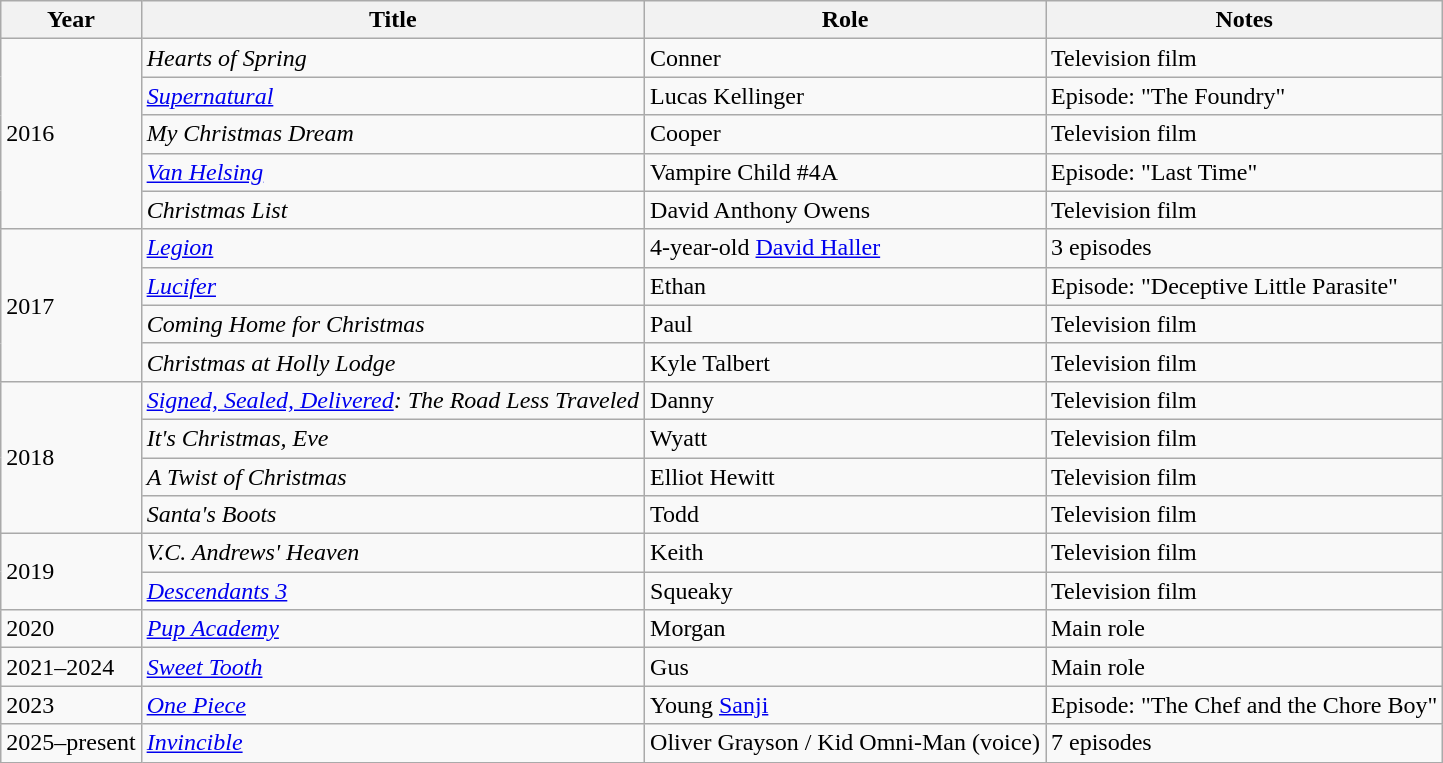<table class="wikitable sortable">
<tr>
<th>Year</th>
<th>Title</th>
<th>Role</th>
<th>Notes</th>
</tr>
<tr>
<td rowspan=5>2016</td>
<td><em>Hearts of Spring</em></td>
<td>Conner</td>
<td>Television film</td>
</tr>
<tr>
<td><em><a href='#'>Supernatural</a></em></td>
<td>Lucas Kellinger</td>
<td>Episode: "The Foundry"</td>
</tr>
<tr>
<td><em>My Christmas Dream</em></td>
<td>Cooper</td>
<td>Television film</td>
</tr>
<tr>
<td><em><a href='#'>Van Helsing</a></em></td>
<td>Vampire Child #4A</td>
<td>Episode: "Last Time"</td>
</tr>
<tr>
<td><em>Christmas List</em></td>
<td>David Anthony Owens</td>
<td>Television film</td>
</tr>
<tr>
<td rowspan=4>2017</td>
<td><em><a href='#'>Legion</a></em></td>
<td>4-year-old <a href='#'>David Haller</a></td>
<td>3 episodes</td>
</tr>
<tr>
<td><em><a href='#'>Lucifer</a></em></td>
<td>Ethan</td>
<td>Episode: "Deceptive Little Parasite"</td>
</tr>
<tr>
<td><em>Coming Home for Christmas</em></td>
<td>Paul</td>
<td>Television film</td>
</tr>
<tr>
<td><em>Christmas at Holly Lodge</em></td>
<td>Kyle Talbert</td>
<td>Television film</td>
</tr>
<tr>
<td rowspan=4>2018</td>
<td><em><a href='#'>Signed, Sealed, Delivered</a>: The Road Less Traveled</em></td>
<td>Danny</td>
<td>Television film</td>
</tr>
<tr>
<td><em>It's Christmas, Eve</em></td>
<td>Wyatt</td>
<td>Television film</td>
</tr>
<tr>
<td><em>A Twist of Christmas</em></td>
<td>Elliot Hewitt</td>
<td>Television film</td>
</tr>
<tr>
<td><em>Santa's Boots</em></td>
<td>Todd</td>
<td>Television film</td>
</tr>
<tr>
<td rowspan=2>2019</td>
<td><em>V.C. Andrews' Heaven</em></td>
<td>Keith</td>
<td>Television film</td>
</tr>
<tr>
<td><em><a href='#'>Descendants 3</a></em></td>
<td>Squeaky</td>
<td>Television film</td>
</tr>
<tr>
<td>2020</td>
<td><em><a href='#'>Pup Academy</a></em></td>
<td>Morgan</td>
<td>Main role</td>
</tr>
<tr>
<td>2021–2024</td>
<td><em><a href='#'>Sweet Tooth</a></em></td>
<td>Gus</td>
<td>Main role</td>
</tr>
<tr>
<td>2023</td>
<td><em><a href='#'>One Piece</a></em></td>
<td>Young <a href='#'>Sanji</a></td>
<td>Episode: "The Chef and the Chore Boy"</td>
</tr>
<tr>
<td>2025–present</td>
<td><em><a href='#'>Invincible</a></em></td>
<td>Oliver Grayson / Kid Omni-Man (voice)</td>
<td>7 episodes</td>
</tr>
</table>
